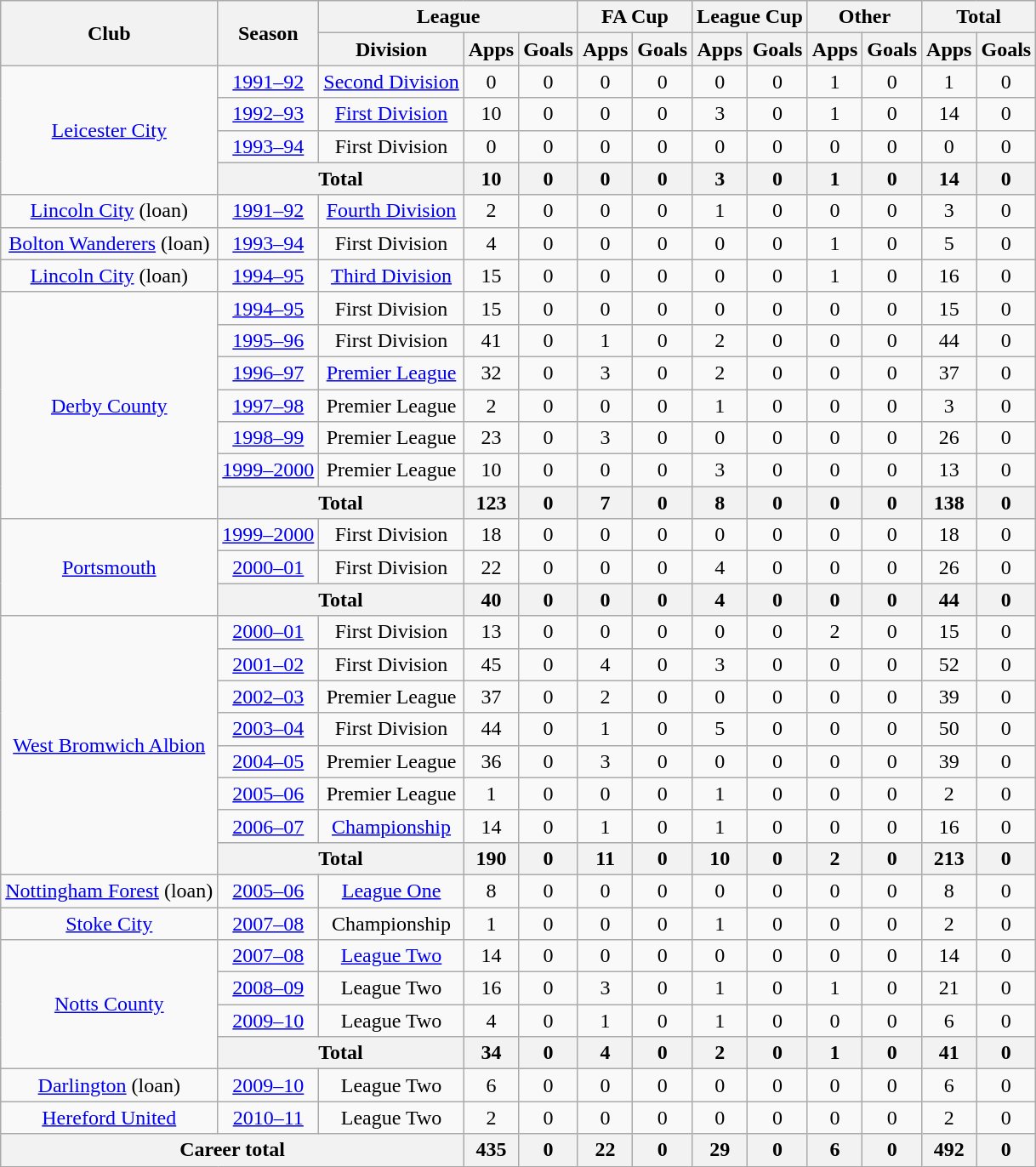<table class="wikitable" style="text-align:center">
<tr>
<th rowspan="2">Club</th>
<th rowspan="2">Season</th>
<th colspan="3">League</th>
<th colspan="2">FA Cup</th>
<th colspan="2">League Cup</th>
<th colspan="2">Other</th>
<th colspan="2">Total</th>
</tr>
<tr>
<th>Division</th>
<th>Apps</th>
<th>Goals</th>
<th>Apps</th>
<th>Goals</th>
<th>Apps</th>
<th>Goals</th>
<th>Apps</th>
<th>Goals</th>
<th>Apps</th>
<th>Goals</th>
</tr>
<tr>
<td rowspan="4"><a href='#'>Leicester City</a></td>
<td><a href='#'>1991–92</a></td>
<td><a href='#'>Second Division</a></td>
<td>0</td>
<td>0</td>
<td>0</td>
<td>0</td>
<td>0</td>
<td>0</td>
<td>1</td>
<td>0</td>
<td>1</td>
<td>0</td>
</tr>
<tr>
<td><a href='#'>1992–93</a></td>
<td><a href='#'>First Division</a></td>
<td>10</td>
<td>0</td>
<td>0</td>
<td>0</td>
<td>3</td>
<td>0</td>
<td>1</td>
<td>0</td>
<td>14</td>
<td>0</td>
</tr>
<tr>
<td><a href='#'>1993–94</a></td>
<td>First Division</td>
<td>0</td>
<td>0</td>
<td>0</td>
<td>0</td>
<td>0</td>
<td>0</td>
<td>0</td>
<td>0</td>
<td>0</td>
<td>0</td>
</tr>
<tr>
<th colspan="2">Total</th>
<th>10</th>
<th>0</th>
<th>0</th>
<th>0</th>
<th>3</th>
<th>0</th>
<th>1</th>
<th>0</th>
<th>14</th>
<th>0</th>
</tr>
<tr>
<td><a href='#'>Lincoln City</a> (loan)</td>
<td><a href='#'>1991–92</a></td>
<td><a href='#'>Fourth Division</a></td>
<td>2</td>
<td>0</td>
<td>0</td>
<td>0</td>
<td>1</td>
<td>0</td>
<td>0</td>
<td>0</td>
<td>3</td>
<td>0</td>
</tr>
<tr>
<td><a href='#'>Bolton Wanderers</a> (loan)</td>
<td><a href='#'>1993–94</a></td>
<td>First Division</td>
<td>4</td>
<td>0</td>
<td>0</td>
<td>0</td>
<td>0</td>
<td>0</td>
<td>1</td>
<td>0</td>
<td>5</td>
<td>0</td>
</tr>
<tr>
<td><a href='#'>Lincoln City</a> (loan)</td>
<td><a href='#'>1994–95</a></td>
<td><a href='#'>Third Division</a></td>
<td>15</td>
<td>0</td>
<td>0</td>
<td>0</td>
<td>0</td>
<td>0</td>
<td>1</td>
<td>0</td>
<td>16</td>
<td>0</td>
</tr>
<tr>
<td rowspan="7"><a href='#'>Derby County</a></td>
<td><a href='#'>1994–95</a></td>
<td>First Division</td>
<td>15</td>
<td>0</td>
<td>0</td>
<td>0</td>
<td>0</td>
<td>0</td>
<td>0</td>
<td>0</td>
<td>15</td>
<td>0</td>
</tr>
<tr>
<td><a href='#'>1995–96</a></td>
<td>First Division</td>
<td>41</td>
<td>0</td>
<td>1</td>
<td>0</td>
<td>2</td>
<td>0</td>
<td>0</td>
<td>0</td>
<td>44</td>
<td>0</td>
</tr>
<tr>
<td><a href='#'>1996–97</a></td>
<td><a href='#'>Premier League</a></td>
<td>32</td>
<td>0</td>
<td>3</td>
<td>0</td>
<td>2</td>
<td>0</td>
<td>0</td>
<td>0</td>
<td>37</td>
<td>0</td>
</tr>
<tr>
<td><a href='#'>1997–98</a></td>
<td>Premier League</td>
<td>2</td>
<td>0</td>
<td>0</td>
<td>0</td>
<td>1</td>
<td>0</td>
<td>0</td>
<td>0</td>
<td>3</td>
<td>0</td>
</tr>
<tr>
<td><a href='#'>1998–99</a></td>
<td>Premier League</td>
<td>23</td>
<td>0</td>
<td>3</td>
<td>0</td>
<td>0</td>
<td>0</td>
<td>0</td>
<td>0</td>
<td>26</td>
<td>0</td>
</tr>
<tr>
<td><a href='#'>1999–2000</a></td>
<td>Premier League</td>
<td>10</td>
<td>0</td>
<td>0</td>
<td>0</td>
<td>3</td>
<td>0</td>
<td>0</td>
<td>0</td>
<td>13</td>
<td>0</td>
</tr>
<tr>
<th colspan="2">Total</th>
<th>123</th>
<th>0</th>
<th>7</th>
<th>0</th>
<th>8</th>
<th>0</th>
<th>0</th>
<th>0</th>
<th>138</th>
<th>0</th>
</tr>
<tr>
<td rowspan="3"><a href='#'>Portsmouth</a></td>
<td><a href='#'>1999–2000</a></td>
<td>First Division</td>
<td>18</td>
<td>0</td>
<td>0</td>
<td>0</td>
<td>0</td>
<td>0</td>
<td>0</td>
<td>0</td>
<td>18</td>
<td>0</td>
</tr>
<tr>
<td><a href='#'>2000–01</a></td>
<td>First Division</td>
<td>22</td>
<td>0</td>
<td>0</td>
<td>0</td>
<td>4</td>
<td>0</td>
<td>0</td>
<td>0</td>
<td>26</td>
<td>0</td>
</tr>
<tr>
<th colspan="2">Total</th>
<th>40</th>
<th>0</th>
<th>0</th>
<th>0</th>
<th>4</th>
<th>0</th>
<th>0</th>
<th>0</th>
<th>44</th>
<th>0</th>
</tr>
<tr>
<td rowspan="8"><a href='#'>West Bromwich Albion</a></td>
<td><a href='#'>2000–01</a></td>
<td>First Division</td>
<td>13</td>
<td>0</td>
<td>0</td>
<td>0</td>
<td>0</td>
<td>0</td>
<td>2</td>
<td>0</td>
<td>15</td>
<td>0</td>
</tr>
<tr>
<td><a href='#'>2001–02</a></td>
<td>First Division</td>
<td>45</td>
<td>0</td>
<td>4</td>
<td>0</td>
<td>3</td>
<td>0</td>
<td>0</td>
<td>0</td>
<td>52</td>
<td>0</td>
</tr>
<tr>
<td><a href='#'>2002–03</a></td>
<td>Premier League</td>
<td>37</td>
<td>0</td>
<td>2</td>
<td>0</td>
<td>0</td>
<td>0</td>
<td>0</td>
<td>0</td>
<td>39</td>
<td>0</td>
</tr>
<tr>
<td><a href='#'>2003–04</a></td>
<td>First Division</td>
<td>44</td>
<td>0</td>
<td>1</td>
<td>0</td>
<td>5</td>
<td>0</td>
<td>0</td>
<td>0</td>
<td>50</td>
<td>0</td>
</tr>
<tr>
<td><a href='#'>2004–05</a></td>
<td>Premier League</td>
<td>36</td>
<td>0</td>
<td>3</td>
<td>0</td>
<td>0</td>
<td>0</td>
<td>0</td>
<td>0</td>
<td>39</td>
<td>0</td>
</tr>
<tr>
<td><a href='#'>2005–06</a></td>
<td>Premier League</td>
<td>1</td>
<td>0</td>
<td>0</td>
<td>0</td>
<td>1</td>
<td>0</td>
<td>0</td>
<td>0</td>
<td>2</td>
<td>0</td>
</tr>
<tr>
<td><a href='#'>2006–07</a></td>
<td><a href='#'>Championship</a></td>
<td>14</td>
<td>0</td>
<td>1</td>
<td>0</td>
<td>1</td>
<td>0</td>
<td>0</td>
<td>0</td>
<td>16</td>
<td>0</td>
</tr>
<tr>
<th colspan="2">Total</th>
<th>190</th>
<th>0</th>
<th>11</th>
<th>0</th>
<th>10</th>
<th>0</th>
<th>2</th>
<th>0</th>
<th>213</th>
<th>0</th>
</tr>
<tr>
<td><a href='#'>Nottingham Forest</a> (loan)</td>
<td><a href='#'>2005–06</a></td>
<td><a href='#'>League One</a></td>
<td>8</td>
<td>0</td>
<td>0</td>
<td>0</td>
<td>0</td>
<td>0</td>
<td>0</td>
<td>0</td>
<td>8</td>
<td>0</td>
</tr>
<tr>
<td><a href='#'>Stoke City</a></td>
<td><a href='#'>2007–08</a></td>
<td>Championship</td>
<td>1</td>
<td>0</td>
<td>0</td>
<td>0</td>
<td>1</td>
<td>0</td>
<td>0</td>
<td>0</td>
<td>2</td>
<td>0</td>
</tr>
<tr>
<td rowspan="4"><a href='#'>Notts County</a></td>
<td><a href='#'>2007–08</a></td>
<td><a href='#'>League Two</a></td>
<td>14</td>
<td>0</td>
<td>0</td>
<td>0</td>
<td>0</td>
<td>0</td>
<td>0</td>
<td>0</td>
<td>14</td>
<td>0</td>
</tr>
<tr>
<td><a href='#'>2008–09</a></td>
<td>League Two</td>
<td>16</td>
<td>0</td>
<td>3</td>
<td>0</td>
<td>1</td>
<td>0</td>
<td>1</td>
<td>0</td>
<td>21</td>
<td>0</td>
</tr>
<tr>
<td><a href='#'>2009–10</a></td>
<td>League Two</td>
<td>4</td>
<td>0</td>
<td>1</td>
<td>0</td>
<td>1</td>
<td>0</td>
<td>0</td>
<td>0</td>
<td>6</td>
<td>0</td>
</tr>
<tr>
<th colspan="2">Total</th>
<th>34</th>
<th>0</th>
<th>4</th>
<th>0</th>
<th>2</th>
<th>0</th>
<th>1</th>
<th>0</th>
<th>41</th>
<th>0</th>
</tr>
<tr>
<td><a href='#'>Darlington</a> (loan)</td>
<td><a href='#'>2009–10</a></td>
<td>League Two</td>
<td>6</td>
<td>0</td>
<td>0</td>
<td>0</td>
<td>0</td>
<td>0</td>
<td>0</td>
<td>0</td>
<td>6</td>
<td>0</td>
</tr>
<tr>
<td><a href='#'>Hereford United</a></td>
<td><a href='#'>2010–11</a></td>
<td>League Two</td>
<td>2</td>
<td>0</td>
<td>0</td>
<td>0</td>
<td>0</td>
<td>0</td>
<td>0</td>
<td>0</td>
<td>2</td>
<td>0</td>
</tr>
<tr>
<th colspan="3">Career total</th>
<th>435</th>
<th>0</th>
<th>22</th>
<th>0</th>
<th>29</th>
<th>0</th>
<th>6</th>
<th>0</th>
<th>492</th>
<th>0</th>
</tr>
</table>
